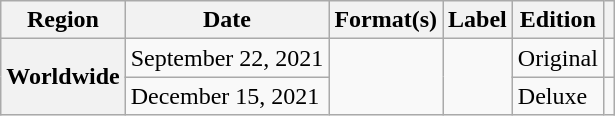<table class="wikitable plainrowheaders">
<tr>
<th scope="col">Region</th>
<th scope="col">Date</th>
<th scope="col">Format(s)</th>
<th scope="col">Label</th>
<th scope="col">Edition</th>
<th scope="col"></th>
</tr>
<tr>
<th rowspan="2" scope="row">Worldwide</th>
<td>September 22, 2021</td>
<td rowspan="2"></td>
<td rowspan="2"></td>
<td>Original</td>
<td align="center"></td>
</tr>
<tr>
<td>December 15, 2021</td>
<td>Deluxe</td>
<td align="center"></td>
</tr>
</table>
